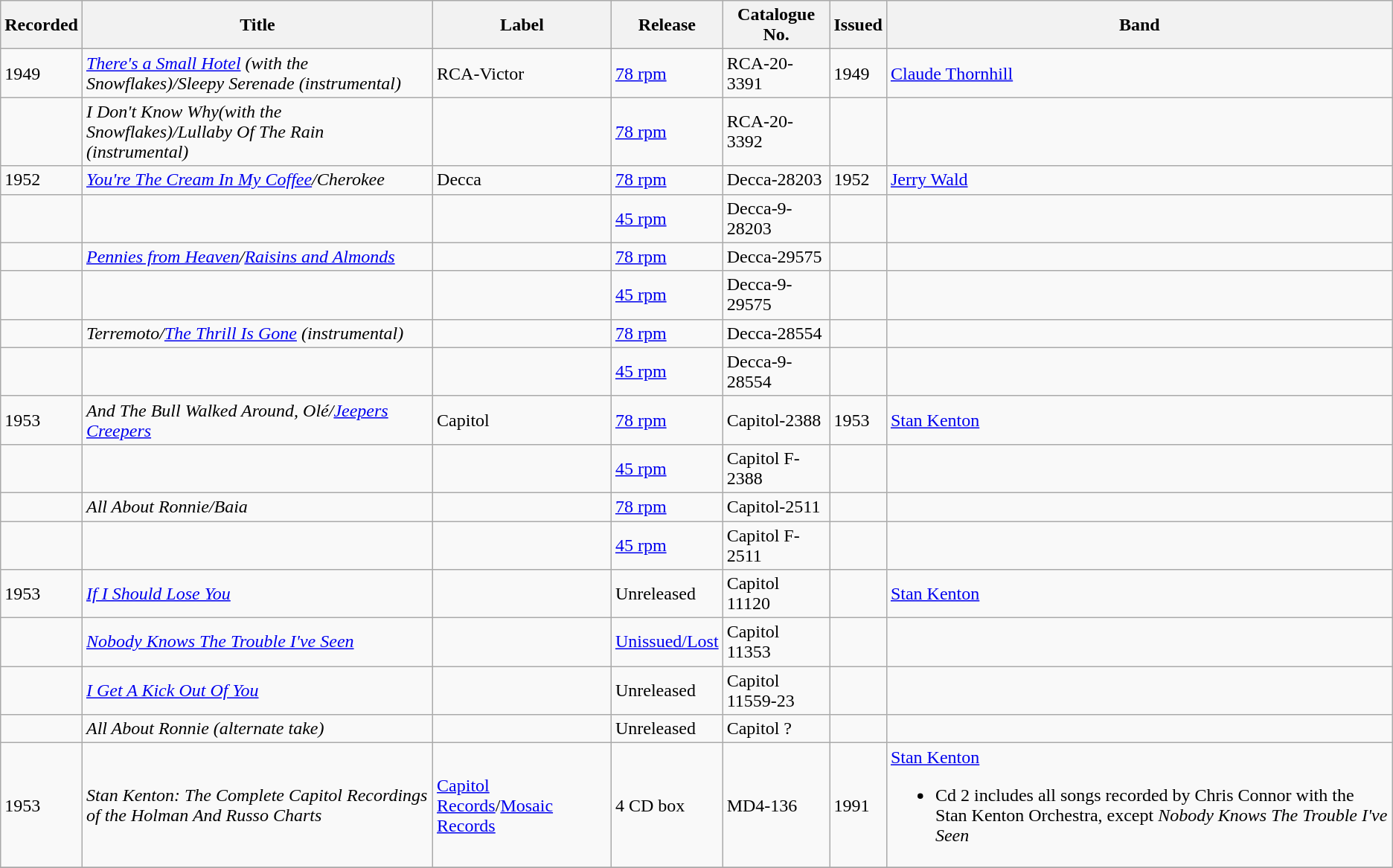<table class="wikitable">
<tr>
<th>Recorded</th>
<th>Title</th>
<th>Label</th>
<th>Release</th>
<th>Catalogue No.</th>
<th>Issued</th>
<th>Band</th>
</tr>
<tr>
<td>1949</td>
<td><em><a href='#'>There's a Small Hotel</a> (with the Snowflakes)/Sleepy Serenade (instrumental)</em></td>
<td>RCA-Victor</td>
<td><a href='#'>78 rpm</a></td>
<td>RCA-20-3391</td>
<td>1949</td>
<td><a href='#'>Claude Thornhill</a></td>
</tr>
<tr>
<td></td>
<td><em>I Don't Know Why(with the Snowflakes)/Lullaby Of The Rain (instrumental)</em></td>
<td></td>
<td><a href='#'>78 rpm</a></td>
<td>RCA-20-3392</td>
<td></td>
<td></td>
</tr>
<tr>
<td>1952</td>
<td><em><a href='#'>You're The Cream In My Coffee</a>/Cherokee</em></td>
<td>Decca</td>
<td><a href='#'>78 rpm</a></td>
<td>Decca-28203</td>
<td>1952</td>
<td><a href='#'>Jerry Wald</a></td>
</tr>
<tr>
<td></td>
<td></td>
<td></td>
<td><a href='#'>45 rpm</a></td>
<td>Decca-9-28203</td>
<td></td>
<td></td>
</tr>
<tr>
<td></td>
<td><em><a href='#'>Pennies from Heaven</a>/<a href='#'>Raisins and Almonds</a></em></td>
<td></td>
<td><a href='#'>78 rpm</a></td>
<td>Decca-29575</td>
<td></td>
<td></td>
</tr>
<tr>
<td></td>
<td></td>
<td></td>
<td><a href='#'>45 rpm</a></td>
<td>Decca-9-29575</td>
<td></td>
<td></td>
</tr>
<tr>
<td></td>
<td><em>Terremoto/<a href='#'>The Thrill Is Gone</a> (instrumental)</em></td>
<td></td>
<td><a href='#'>78 rpm</a></td>
<td>Decca-28554</td>
<td></td>
<td></td>
</tr>
<tr>
<td></td>
<td></td>
<td></td>
<td><a href='#'>45 rpm</a></td>
<td>Decca-9-28554</td>
<td></td>
<td></td>
</tr>
<tr>
<td>1953</td>
<td><em>And The Bull Walked Around, Olé/<a href='#'>Jeepers Creepers</a></em></td>
<td>Capitol</td>
<td><a href='#'>78 rpm</a></td>
<td>Capitol-2388</td>
<td>1953</td>
<td><a href='#'>Stan Kenton</a></td>
</tr>
<tr>
<td></td>
<td></td>
<td></td>
<td><a href='#'>45 rpm</a></td>
<td>Capitol F-2388</td>
<td></td>
<td></td>
</tr>
<tr>
<td></td>
<td><em>All About Ronnie/Baia</em></td>
<td></td>
<td><a href='#'>78 rpm</a></td>
<td>Capitol-2511</td>
<td></td>
<td></td>
</tr>
<tr>
<td></td>
<td></td>
<td></td>
<td><a href='#'>45 rpm</a></td>
<td>Capitol F-2511</td>
<td></td>
<td></td>
</tr>
<tr>
<td>1953</td>
<td><em><a href='#'>If I Should Lose You</a></em></td>
<td></td>
<td>Unreleased</td>
<td>Capitol 11120</td>
<td></td>
<td><a href='#'>Stan Kenton</a></td>
</tr>
<tr>
<td></td>
<td><em><a href='#'>Nobody Knows The Trouble I've Seen</a></em></td>
<td></td>
<td><a href='#'>Unissued/Lost</a></td>
<td>Capitol 11353</td>
<td></td>
<td></td>
</tr>
<tr>
<td></td>
<td><em><a href='#'>I Get A Kick Out Of You</a></em></td>
<td></td>
<td>Unreleased</td>
<td>Capitol 11559-23</td>
<td></td>
<td></td>
</tr>
<tr>
<td></td>
<td><em>All About Ronnie (alternate take)</em></td>
<td></td>
<td>Unreleased</td>
<td>Capitol ?</td>
<td></td>
<td></td>
</tr>
<tr>
<td>1953</td>
<td><em>Stan Kenton: The Complete Capitol Recordings of the Holman And Russo Charts</em></td>
<td><a href='#'>Capitol Records</a>/<a href='#'>Mosaic Records</a></td>
<td>4 CD box</td>
<td>MD4-136</td>
<td>1991</td>
<td><a href='#'>Stan Kenton</a><br><ul><li>Cd 2 includes all songs recorded by Chris Connor with the Stan Kenton Orchestra, except <em>Nobody Knows The Trouble I've Seen</em></li></ul></td>
</tr>
<tr>
</tr>
</table>
